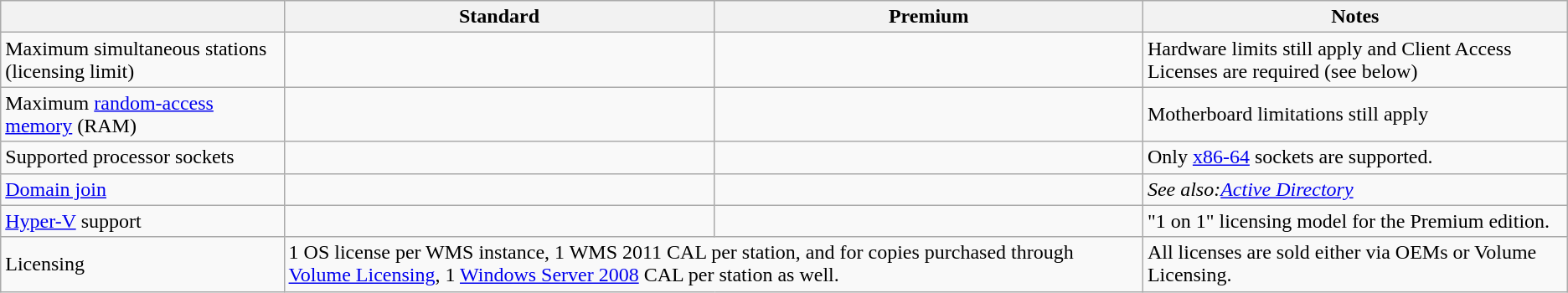<table class=wikitable>
<tr>
<th></th>
<th>Standard</th>
<th>Premium</th>
<th>Notes</th>
</tr>
<tr>
<td>Maximum simultaneous stations (licensing limit)</td>
<td></td>
<td></td>
<td>Hardware limits still apply and Client Access Licenses are required (see below)</td>
</tr>
<tr>
<td>Maximum <a href='#'>random-access memory</a> (RAM)</td>
<td></td>
<td></td>
<td>Motherboard limitations still apply</td>
</tr>
<tr>
<td>Supported processor sockets</td>
<td></td>
<td></td>
<td>Only <a href='#'>x86-64</a> sockets are supported.</td>
</tr>
<tr>
<td><a href='#'>Domain join</a></td>
<td></td>
<td></td>
<td><em>See also:<a href='#'>Active Directory</a></em></td>
</tr>
<tr>
<td><a href='#'>Hyper-V</a> support</td>
<td></td>
<td></td>
<td>"1 on 1" licensing model for the Premium edition.</td>
</tr>
<tr>
<td>Licensing</td>
<td colspan=2>1 OS license per WMS instance, 1 WMS 2011 CAL per station, and for copies purchased through <a href='#'>Volume Licensing</a>, 1 <a href='#'>Windows Server 2008</a> CAL per station as well.</td>
<td>All licenses are sold either via OEMs or Volume Licensing.</td>
</tr>
</table>
